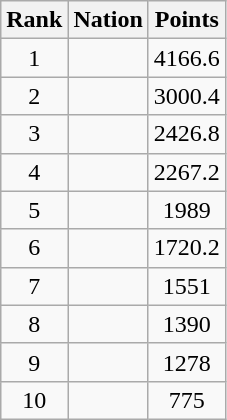<table class="wikitable sortable">
<tr>
<th>Rank</th>
<th>Nation</th>
<th>Points</th>
</tr>
<tr>
<td align=center>1</td>
<td></td>
<td align=center>4166.6</td>
</tr>
<tr>
<td align=center>2</td>
<td></td>
<td align=center>3000.4</td>
</tr>
<tr>
<td align=center>3</td>
<td></td>
<td align=center>2426.8</td>
</tr>
<tr>
<td align=center>4</td>
<td></td>
<td align=center>2267.2</td>
</tr>
<tr>
<td align=center>5</td>
<td></td>
<td align=center>1989</td>
</tr>
<tr>
<td align=center>6</td>
<td></td>
<td align=center>1720.2</td>
</tr>
<tr>
<td align=center>7</td>
<td></td>
<td align=center>1551</td>
</tr>
<tr>
<td align=center>8</td>
<td></td>
<td align=center>1390</td>
</tr>
<tr>
<td align=center>9</td>
<td></td>
<td align=center>1278</td>
</tr>
<tr>
<td align=center>10</td>
<td></td>
<td align=center>775</td>
</tr>
</table>
